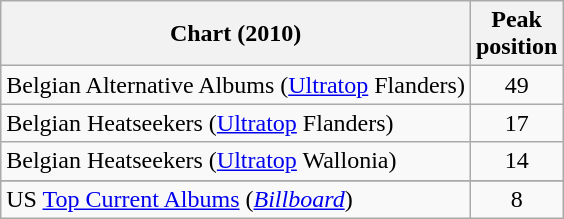<table class="wikitable sortable">
<tr>
<th>Chart (2010)</th>
<th>Peak<br>position</th>
</tr>
<tr>
<td>Belgian Alternative Albums (<a href='#'>Ultratop</a> Flanders)</td>
<td align=center>49</td>
</tr>
<tr>
<td>Belgian Heatseekers (<a href='#'>Ultratop</a> Flanders)</td>
<td align=center>17</td>
</tr>
<tr>
<td>Belgian Heatseekers (<a href='#'>Ultratop</a> Wallonia)</td>
<td align=center>14</td>
</tr>
<tr>
</tr>
<tr>
</tr>
<tr>
</tr>
<tr>
<td>US <a href='#'>Top Current Albums</a> (<em><a href='#'>Billboard</a></em>)</td>
<td align=center>8</td>
</tr>
</table>
